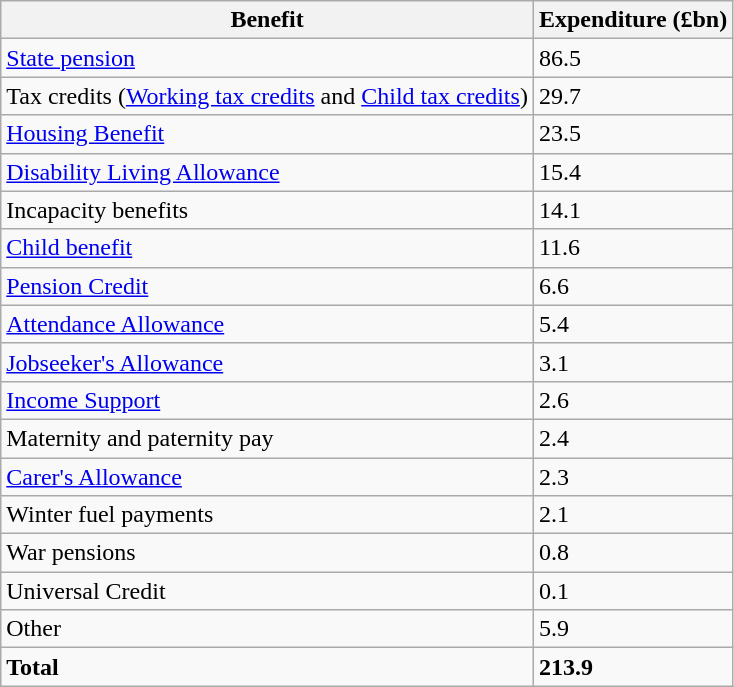<table class="wikitable sortable">
<tr>
<th>Benefit</th>
<th>Expenditure (£bn)</th>
</tr>
<tr>
<td><a href='#'>State pension</a></td>
<td>86.5</td>
</tr>
<tr>
<td>Tax credits (<a href='#'>Working tax credits</a> and <a href='#'>Child tax credits</a>)</td>
<td>29.7</td>
</tr>
<tr>
<td><a href='#'>Housing Benefit</a></td>
<td>23.5</td>
</tr>
<tr>
<td><a href='#'>Disability Living Allowance</a></td>
<td>15.4</td>
</tr>
<tr>
<td>Incapacity benefits</td>
<td>14.1</td>
</tr>
<tr>
<td><a href='#'>Child benefit</a></td>
<td>11.6</td>
</tr>
<tr>
<td><a href='#'>Pension Credit</a></td>
<td>6.6</td>
</tr>
<tr>
<td><a href='#'>Attendance Allowance</a></td>
<td>5.4</td>
</tr>
<tr>
<td><a href='#'>Jobseeker's Allowance</a></td>
<td>3.1</td>
</tr>
<tr>
<td><a href='#'>Income Support</a></td>
<td>2.6</td>
</tr>
<tr>
<td>Maternity and paternity pay</td>
<td>2.4</td>
</tr>
<tr>
<td><a href='#'>Carer's Allowance</a></td>
<td>2.3</td>
</tr>
<tr>
<td>Winter fuel payments</td>
<td>2.1</td>
</tr>
<tr>
<td>War pensions</td>
<td>0.8</td>
</tr>
<tr>
<td>Universal Credit</td>
<td>0.1</td>
</tr>
<tr>
<td>Other</td>
<td>5.9</td>
</tr>
<tr class="sortbottom">
<td><strong>Total</strong></td>
<td><strong>213.9</strong></td>
</tr>
</table>
